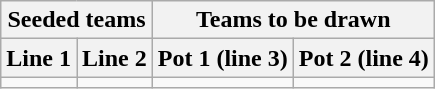<table class="wikitable">
<tr>
<th colspan=2>Seeded teams</th>
<th colspan=4>Teams to be drawn</th>
</tr>
<tr>
<th>Line 1</th>
<th>Line 2</th>
<th>Pot 1 (line 3)</th>
<th>Pot 2 (line 4)</th>
</tr>
<tr>
<td></td>
<td></td>
<td></td>
<td></td>
</tr>
</table>
